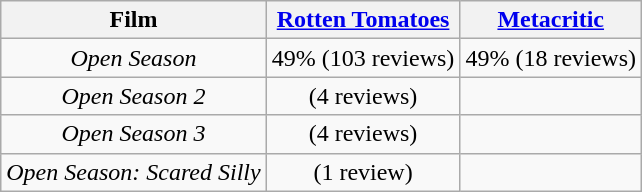<table class="wikitable sortable plainrowheadres" style="text-align: center;">
<tr>
<th>Film</th>
<th><a href='#'>Rotten Tomatoes</a></th>
<th><a href='#'>Metacritic</a></th>
</tr>
<tr>
<td><em>Open Season</em></td>
<td>49% (103 reviews)</td>
<td>49% (18 reviews)</td>
</tr>
<tr>
<td><em>Open Season 2</em></td>
<td> (4 reviews)</td>
<td></td>
</tr>
<tr>
<td><em>Open Season 3</em></td>
<td> (4 reviews)</td>
<td></td>
</tr>
<tr>
<td><em>Open Season: Scared Silly</em></td>
<td> (1 review)</td>
<td></td>
</tr>
</table>
